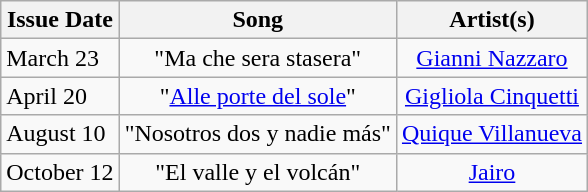<table class="wikitable">
<tr>
<th>Issue Date</th>
<th>Song</th>
<th>Artist(s)</th>
</tr>
<tr>
<td>March 23</td>
<td align="center">"Ma che sera stasera"</td>
<td align="center"><a href='#'>Gianni Nazzaro</a></td>
</tr>
<tr>
<td>April 20</td>
<td align="center">"<a href='#'>Alle porte del sole</a>"</td>
<td align="center"><a href='#'>Gigliola Cinquetti</a></td>
</tr>
<tr>
<td>August 10</td>
<td align="center">"Nosotros dos y nadie más"</td>
<td align="center"><a href='#'>Quique Villanueva</a></td>
</tr>
<tr>
<td>October 12</td>
<td align="center">"El valle y el volcán"</td>
<td align="center"><a href='#'>Jairo</a></td>
</tr>
</table>
